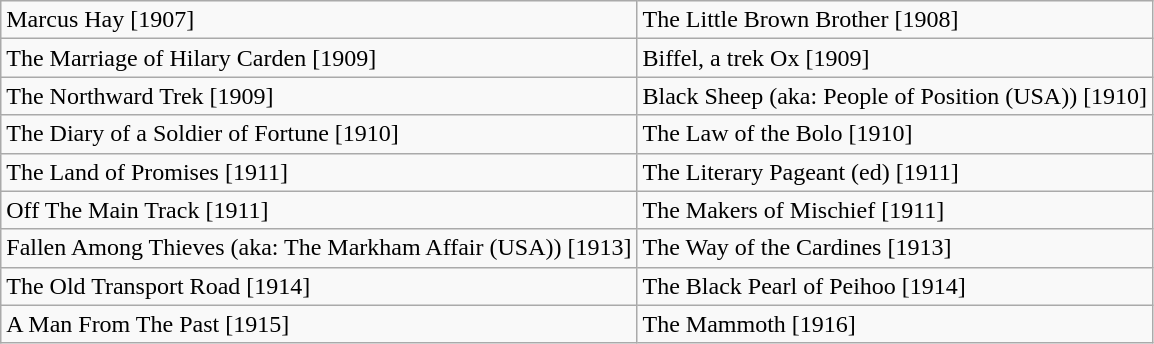<table class="wikitable">
<tr>
<td>Marcus Hay [1907]</td>
<td>The Little Brown Brother [1908]</td>
</tr>
<tr>
<td>The Marriage of Hilary Carden [1909]</td>
<td>Biffel, a trek Ox [1909]</td>
</tr>
<tr>
<td>The Northward Trek [1909]</td>
<td>Black Sheep (aka: People of Position (USA)) [1910]</td>
</tr>
<tr>
<td>The Diary of a Soldier of Fortune [1910]</td>
<td>The Law of the Bolo [1910]</td>
</tr>
<tr>
<td>The Land of Promises [1911]</td>
<td>The Literary Pageant (ed) [1911]</td>
</tr>
<tr>
<td>Off The Main Track [1911]</td>
<td>The Makers of Mischief [1911]</td>
</tr>
<tr>
<td>Fallen Among Thieves (aka: The Markham Affair (USA)) [1913]</td>
<td>The Way of the Cardines [1913]</td>
</tr>
<tr>
<td>The Old Transport Road [1914]</td>
<td>The Black Pearl of Peihoo [1914]</td>
</tr>
<tr>
<td>A Man From The Past [1915]</td>
<td>The Mammoth [1916]</td>
</tr>
</table>
